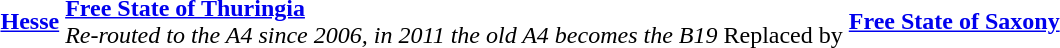<table>
<tr>
<td><strong><a href='#'>Hesse</a></strong><br>
 



   


 







 
</td>
<td><strong><a href='#'>Free State of Thuringia</a></strong><br>
 

 
 

<em>Re-routed to the A4 since 2006, in 2011 the old A4 becomes the B19</em>

Replaced by  

 
 



 


 
 
 
 

 

 

  
</td>
<td><strong><a href='#'>Free State of Saxony</a></strong><br> 
 

  </td>
</tr>
</table>
